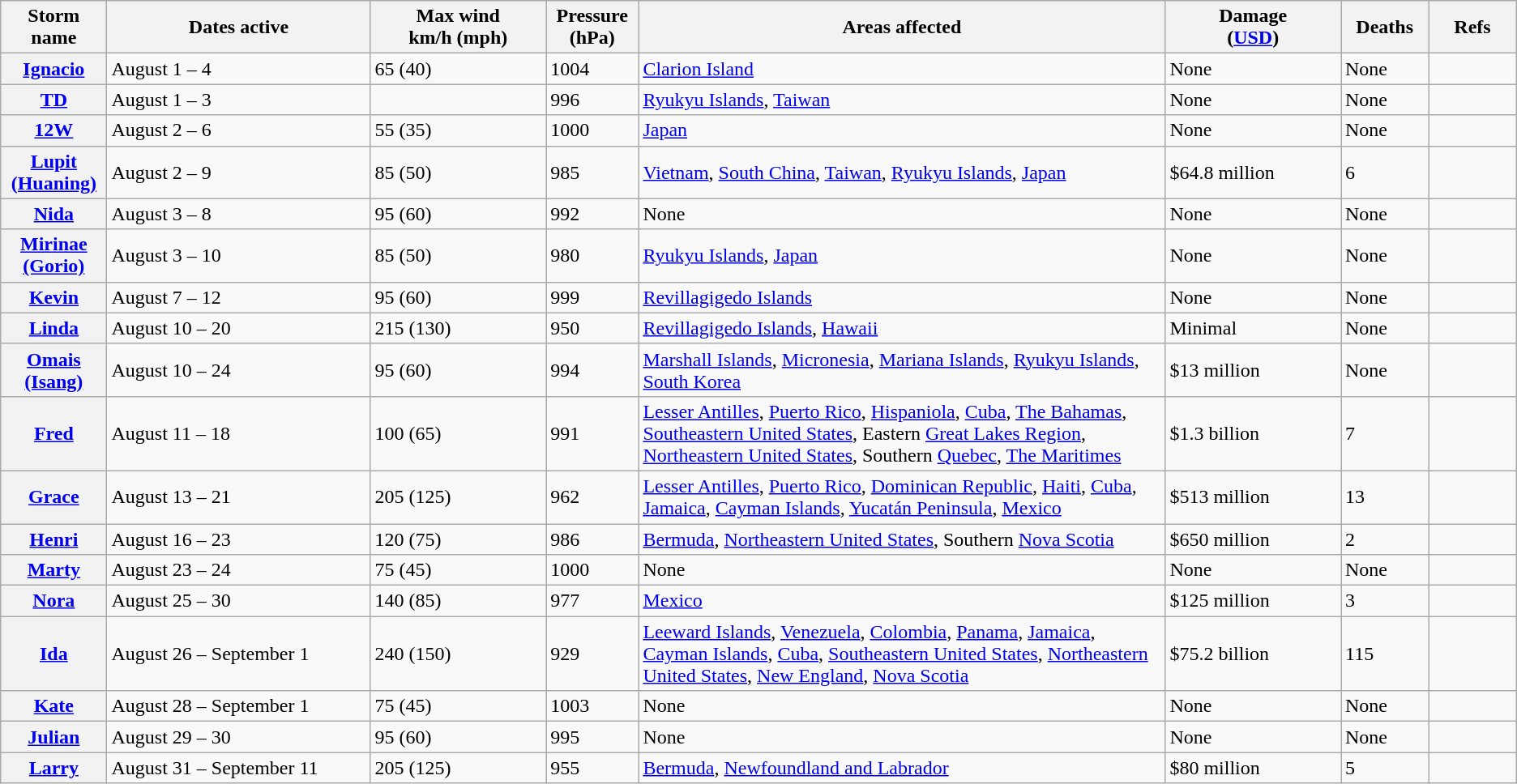<table class="wikitable sortable">
<tr>
<th width="5%">Storm name</th>
<th width="15%">Dates active</th>
<th width="10%">Max wind<br>km/h (mph)</th>
<th width="5%">Pressure<br>(hPa)</th>
<th width="30%">Areas affected</th>
<th width="10%">Damage<br>(<a href='#'>USD</a>)</th>
<th width="5%">Deaths</th>
<th width="5%">Refs</th>
</tr>
<tr>
<th><a href='#'>Ignacio</a></th>
<td>August 1 – 4</td>
<td>65 (40)</td>
<td>1004</td>
<td><a href='#'>Clarion Island</a></td>
<td>None</td>
<td>None</td>
<td></td>
</tr>
<tr>
<th><a href='#'>TD</a></th>
<td>August 1 – 3</td>
<td></td>
<td>996</td>
<td><a href='#'>Ryukyu Islands</a>, <a href='#'>Taiwan</a></td>
<td>None</td>
<td>None</td>
<td></td>
</tr>
<tr>
<th><a href='#'>12W</a></th>
<td>August 2 – 6</td>
<td>55 (35)</td>
<td>1000</td>
<td><a href='#'>Japan</a></td>
<td>None</td>
<td>None</td>
<td></td>
</tr>
<tr>
<th><a href='#'>Lupit (Huaning)</a></th>
<td>August 2 – 9</td>
<td>85 (50)</td>
<td>985</td>
<td><a href='#'>Vietnam</a>, <a href='#'>South China</a>, <a href='#'>Taiwan</a>, <a href='#'>Ryukyu Islands</a>, <a href='#'>Japan</a></td>
<td>$64.8 million</td>
<td>6</td>
<td></td>
</tr>
<tr>
<th><a href='#'>Nida</a></th>
<td>August 3 – 8</td>
<td>95 (60)</td>
<td>992</td>
<td>None</td>
<td>None</td>
<td>None</td>
<td></td>
</tr>
<tr>
<th><a href='#'>Mirinae (Gorio)</a></th>
<td>August 3 – 10</td>
<td>85 (50)</td>
<td>980</td>
<td><a href='#'>Ryukyu Islands</a>, <a href='#'>Japan</a></td>
<td>None</td>
<td>None</td>
<td></td>
</tr>
<tr>
<th><a href='#'>Kevin</a></th>
<td>August 7 – 12</td>
<td>95 (60)</td>
<td>999</td>
<td><a href='#'>Revillagigedo Islands</a></td>
<td>None</td>
<td>None</td>
<td></td>
</tr>
<tr>
<th><a href='#'>Linda</a></th>
<td>August 10 – 20</td>
<td>215 (130)</td>
<td>950</td>
<td><a href='#'>Revillagigedo Islands</a>, <a href='#'>Hawaii</a></td>
<td>Minimal</td>
<td>None</td>
<td></td>
</tr>
<tr>
<th><a href='#'>Omais (Isang)</a></th>
<td>August 10 – 24</td>
<td>95 (60)</td>
<td>994</td>
<td><a href='#'>Marshall Islands</a>, <a href='#'>Micronesia</a>, <a href='#'>Mariana Islands</a>, <a href='#'>Ryukyu Islands</a>, <a href='#'>South Korea</a></td>
<td>$13 million</td>
<td>None</td>
<td></td>
</tr>
<tr>
<th><a href='#'>Fred</a></th>
<td>August 11 – 18</td>
<td>100 (65)</td>
<td>991</td>
<td><a href='#'>Lesser Antilles</a>, <a href='#'>Puerto Rico</a>, <a href='#'>Hispaniola</a>, <a href='#'>Cuba</a>, <a href='#'>The Bahamas</a>, <a href='#'>Southeastern United States</a>, Eastern <a href='#'>Great Lakes Region</a>, <a href='#'>Northeastern United States</a>, Southern <a href='#'>Quebec</a>, <a href='#'>The Maritimes</a></td>
<td>$1.3 billion</td>
<td>7</td>
<td></td>
</tr>
<tr>
<th><a href='#'>Grace</a></th>
<td>August 13 – 21</td>
<td>205 (125)</td>
<td>962</td>
<td><a href='#'>Lesser Antilles</a>, <a href='#'>Puerto Rico</a>, <a href='#'>Dominican Republic</a>, <a href='#'>Haiti</a>, <a href='#'>Cuba</a>, <a href='#'>Jamaica</a>, <a href='#'>Cayman Islands</a>, <a href='#'>Yucatán Peninsula</a>, <a href='#'>Mexico</a></td>
<td>$513 million</td>
<td>13</td>
<td></td>
</tr>
<tr>
<th><a href='#'>Henri</a></th>
<td>August 16 – 23</td>
<td>120 (75)</td>
<td>986</td>
<td><a href='#'>Bermuda</a>, <a href='#'>Northeastern United States</a>, Southern <a href='#'>Nova Scotia</a></td>
<td>$650 million</td>
<td>2</td>
<td></td>
</tr>
<tr>
<th><a href='#'>Marty</a></th>
<td>August 23 – 24</td>
<td>75 (45)</td>
<td>1000</td>
<td>None</td>
<td>None</td>
<td>None</td>
<td></td>
</tr>
<tr>
<th><a href='#'>Nora</a></th>
<td>August 25 – 30</td>
<td>140 (85)</td>
<td>977</td>
<td><a href='#'>Mexico</a></td>
<td>$125 million</td>
<td>3</td>
<td></td>
</tr>
<tr>
<th><a href='#'>Ida</a></th>
<td>August 26 – September 1</td>
<td>240 (150)</td>
<td>929</td>
<td><a href='#'>Leeward Islands</a>, <a href='#'>Venezuela</a>, <a href='#'>Colombia</a>, <a href='#'>Panama</a>, <a href='#'>Jamaica</a>,  <a href='#'>Cayman Islands</a>, <a href='#'>Cuba</a>, <a href='#'>Southeastern United States</a>, <a href='#'>Northeastern United States</a>, <a href='#'>New England</a>, <a href='#'>Nova Scotia</a></td>
<td>$75.2 billion</td>
<td>115</td>
<td></td>
</tr>
<tr>
<th><a href='#'>Kate</a></th>
<td>August 28 – September 1</td>
<td>75 (45)</td>
<td>1003</td>
<td>None</td>
<td>None</td>
<td>None</td>
<td></td>
</tr>
<tr>
<th><a href='#'>Julian</a></th>
<td>August 29 – 30</td>
<td>95 (60)</td>
<td>995</td>
<td>None</td>
<td>None</td>
<td>None</td>
<td></td>
</tr>
<tr>
<th><a href='#'>Larry</a></th>
<td>August 31 – September 11</td>
<td>205 (125)</td>
<td>955</td>
<td><a href='#'>Bermuda</a>, <a href='#'>Newfoundland and Labrador</a></td>
<td>$80 million</td>
<td>5</td>
<td></td>
</tr>
</table>
